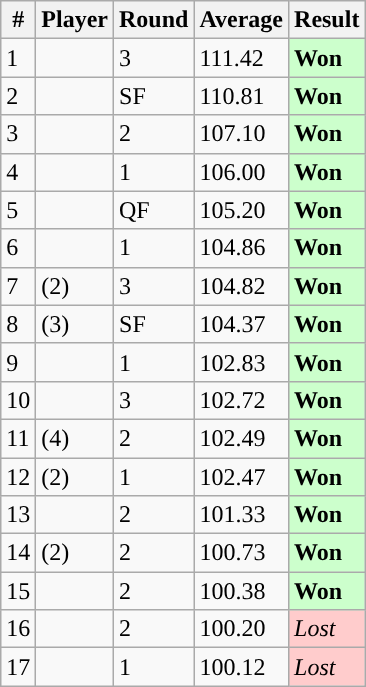<table class ="wikitable sortable">
<tr>
<th>#</th>
<th>Player</th>
<th>Round</th>
<th>Average</th>
<th>Result</th>
</tr>
<tr>
<td>1</td>
<td></td>
<td>3</td>
<td>111.42</td>
<td style="background:#CCFFCC;"><strong>Won</strong></td>
</tr>
<tr>
<td>2</td>
<td></td>
<td>SF</td>
<td>110.81</td>
<td style="background:#CCFFCC;"><strong>Won</strong></td>
</tr>
<tr>
<td>3</td>
<td></td>
<td>2</td>
<td>107.10</td>
<td style="background:#CCFFCC;"><strong>Won</strong></td>
</tr>
<tr>
<td>4</td>
<td></td>
<td>1</td>
<td>106.00</td>
<td style="background:#CCFFCC;"><strong>Won</strong></td>
</tr>
<tr>
<td>5</td>
<td></td>
<td>QF</td>
<td>105.20</td>
<td style="background:#CCFFCC;"><strong>Won</strong></td>
</tr>
<tr>
<td>6</td>
<td></td>
<td>1</td>
<td>104.86</td>
<td style="background:#CCFFCC;"><strong>Won</strong></td>
</tr>
<tr>
<td>7</td>
<td> (2)</td>
<td>3</td>
<td>104.82</td>
<td style="background:#CCFFCC;"><strong>Won</strong></td>
</tr>
<tr>
<td>8</td>
<td> (3)</td>
<td>SF</td>
<td>104.37</td>
<td style="background:#CCFFCC;"><strong>Won</strong></td>
</tr>
<tr>
<td>9</td>
<td></td>
<td>1</td>
<td>102.83</td>
<td style="background:#CCFFCC;"><strong>Won</strong></td>
</tr>
<tr>
<td>10</td>
<td></td>
<td>3</td>
<td>102.72</td>
<td style="background:#CCFFCC;"><strong>Won</strong></td>
</tr>
<tr>
<td>11</td>
<td> (4)</td>
<td>2</td>
<td>102.49</td>
<td style="background:#CCFFCC;"><strong>Won</strong></td>
</tr>
<tr>
<td>12</td>
<td> (2)</td>
<td>1</td>
<td>102.47</td>
<td style="background:#CCFFCC;"><strong>Won</strong></td>
</tr>
<tr>
<td>13</td>
<td></td>
<td>2</td>
<td>101.33</td>
<td style="background:#CCFFCC;"><strong>Won</strong></td>
</tr>
<tr>
<td>14</td>
<td> (2)</td>
<td>2</td>
<td>100.73</td>
<td style="background:#CCFFCC;"><strong>Won</strong></td>
</tr>
<tr>
<td>15</td>
<td></td>
<td>2</td>
<td>100.38</td>
<td style="background:#CCFFCC;"><strong>Won</strong></td>
</tr>
<tr>
<td>16</td>
<td></td>
<td>2</td>
<td>100.20</td>
<td style="background:#FFccCC;"><em>Lost</em></td>
</tr>
<tr>
<td>17</td>
<td></td>
<td>1</td>
<td>100.12</td>
<td style="background:#FFccCC;"><em>Lost</em></td>
</tr>
</table>
